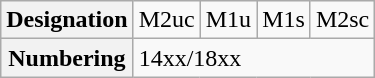<table class="wikitable">
<tr>
<th>Designation</th>
<td>M2uc</td>
<td>M1u</td>
<td>M1s</td>
<td>M2sc</td>
</tr>
<tr>
<th>Numbering</th>
<td colspan="4">14xx/18xx</td>
</tr>
</table>
